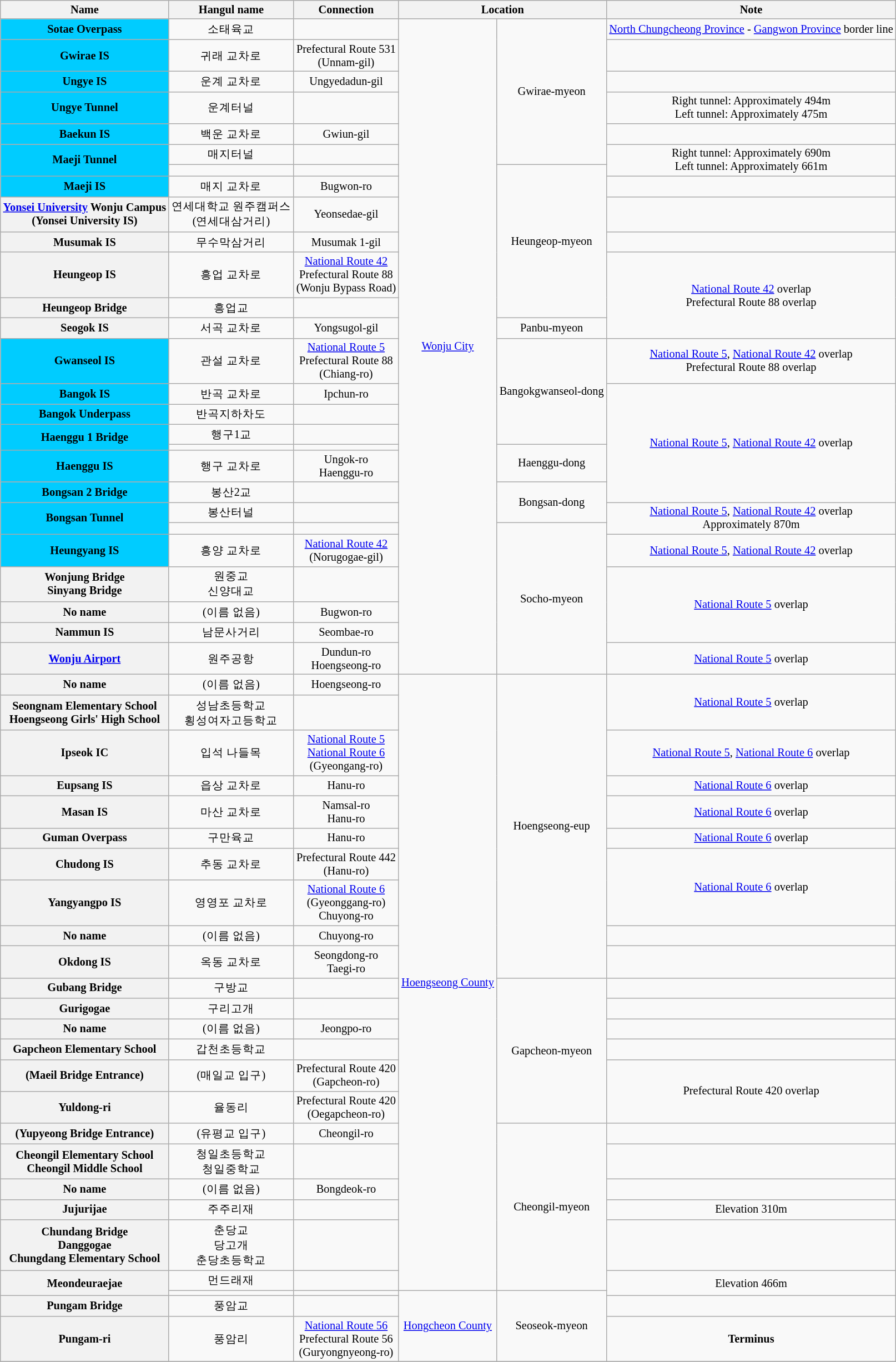<table class="wikitable" style="font-size: 85%; text-align: center;">
<tr>
<th>Name </th>
<th>Hangul name</th>
<th>Connection</th>
<th colspan="2">Location</th>
<th>Note</th>
</tr>
<tr>
<th style="background-color: #00CCFF;">Sotae Overpass</th>
<td>소태육교</td>
<td></td>
<td rowspan=27><a href='#'>Wonju City</a></td>
<td rowspan=6>Gwirae-myeon</td>
<td><a href='#'>North Chungcheong Province</a> - <a href='#'>Gangwon Province</a> border line</td>
</tr>
<tr>
<th style="background-color: #00CCFF;">Gwirae IS</th>
<td>귀래 교차로</td>
<td>Prefectural Route 531<br>(Unnam-gil)</td>
<td></td>
</tr>
<tr>
<th style="background-color: #00CCFF;">Ungye IS</th>
<td>운계 교차로</td>
<td>Ungyedadun-gil</td>
<td></td>
</tr>
<tr>
<th style="background-color: #00CCFF;">Ungye Tunnel</th>
<td>운계터널</td>
<td></td>
<td>Right tunnel: Approximately 494m<br>Left tunnel: Approximately 475m</td>
</tr>
<tr>
<th style="background-color: #00CCFF;">Baekun IS</th>
<td>백운 교차로</td>
<td>Gwiun-gil</td>
<td></td>
</tr>
<tr>
<th rowspan=2 style="background-color: #00CCFF;">Maeji Tunnel</th>
<td>매지터널</td>
<td></td>
<td rowspan=2>Right tunnel: Approximately 690m<br>Left tunnel: Approximately 661m</td>
</tr>
<tr>
<td></td>
<td></td>
<td rowspan=6>Heungeop-myeon</td>
</tr>
<tr>
<th style="background-color: #00CCFF;">Maeji IS</th>
<td>매지 교차로</td>
<td>Bugwon-ro</td>
<td></td>
</tr>
<tr>
<th><a href='#'>Yonsei University</a> Wonju Campus<br>(Yonsei University IS)</th>
<td>연세대학교 원주캠퍼스<br>(연세대삼거리)</td>
<td>Yeonsedae-gil</td>
<td></td>
</tr>
<tr>
<th>Musumak IS</th>
<td>무수막삼거리</td>
<td>Musumak 1-gil</td>
<td></td>
</tr>
<tr>
<th>Heungeop IS</th>
<td>흥업 교차로</td>
<td><a href='#'>National Route 42</a><br>Prefectural Route 88<br>(Wonju Bypass Road)</td>
<td rowspan=3><a href='#'>National Route 42</a> overlap<br>Prefectural Route 88 overlap</td>
</tr>
<tr>
<th>Heungeop Bridge</th>
<td>흥업교</td>
<td></td>
</tr>
<tr>
<th>Seogok IS</th>
<td>서곡 교차로</td>
<td>Yongsugol-gil</td>
<td>Panbu-myeon</td>
</tr>
<tr>
<th style="background-color: #00CCFF;">Gwanseol IS</th>
<td>관설 교차로</td>
<td><a href='#'>National Route 5</a><br>Prefectural Route 88<br>(Chiang-ro)</td>
<td rowspan=4>Bangokgwanseol-dong</td>
<td><a href='#'>National Route 5</a>, <a href='#'>National Route 42</a> overlap<br>Prefectural Route 88 overlap</td>
</tr>
<tr>
<th style="background-color: #00CCFF;">Bangok IS</th>
<td>반곡 교차로</td>
<td>Ipchun-ro</td>
<td rowspan=6><a href='#'>National Route 5</a>, <a href='#'>National Route 42</a> overlap</td>
</tr>
<tr>
<th style="background-color: #00CCFF;">Bangok Underpass</th>
<td>반곡지하차도</td>
<td></td>
</tr>
<tr>
<th rowspan=2 style="background-color: #00CCFF;">Haenggu 1 Bridge</th>
<td>행구1교</td>
<td></td>
</tr>
<tr>
<td></td>
<td></td>
<td rowspan=2>Haenggu-dong</td>
</tr>
<tr>
<th style="background-color: #00CCFF;">Haenggu IS</th>
<td>행구 교차로</td>
<td>Ungok-ro<br>Haenggu-ro</td>
</tr>
<tr>
<th style="background-color: #00CCFF;">Bongsan 2 Bridge</th>
<td>봉산2교</td>
<td></td>
<td rowspan=2>Bongsan-dong</td>
</tr>
<tr>
<th rowspan=2 style="background-color: #00CCFF;">Bongsan Tunnel</th>
<td>봉산터널</td>
<td></td>
<td rowspan=2><a href='#'>National Route 5</a>, <a href='#'>National Route 42</a> overlap<br>Approximately 870m</td>
</tr>
<tr>
<td></td>
<td></td>
<td rowspan=6>Socho-myeon</td>
</tr>
<tr>
<th style="background-color: #00CCFF;">Heungyang IS</th>
<td>흥양 교차로</td>
<td><a href='#'>National Route 42</a><br>(Norugogae-gil)</td>
<td><a href='#'>National Route 5</a>, <a href='#'>National Route 42</a> overlap</td>
</tr>
<tr>
<th>Wonjung Bridge<br>Sinyang Bridge</th>
<td>원중교<br>신양대교</td>
<td></td>
<td rowspan=3><a href='#'>National Route 5</a> overlap</td>
</tr>
<tr>
<th>No name</th>
<td>(이름 없음)</td>
<td>Bugwon-ro</td>
</tr>
<tr>
<th>Nammun IS</th>
<td>남문사거리</td>
<td>Seombae-ro</td>
</tr>
<tr>
<th><a href='#'>Wonju Airport</a></th>
<td>원주공항</td>
<td>Dundun-ro<br>Hoengseong-ro</td>
<td><a href='#'>National Route 5</a> overlap</td>
</tr>
<tr>
<th>No name</th>
<td>(이름 없음)</td>
<td>Hoengseong-ro</td>
<td rowspan=22><a href='#'>Hoengseong County</a></td>
<td rowspan=10>Hoengseong-eup</td>
<td rowspan=2><a href='#'>National Route 5</a> overlap</td>
</tr>
<tr>
<th>Seongnam Elementary School<br>Hoengseong Girls' High School</th>
<td>성남초등학교<br>횡성여자고등학교</td>
<td></td>
</tr>
<tr>
<th>Ipseok IC</th>
<td>입석 나들목</td>
<td><a href='#'>National Route 5</a><br><a href='#'>National Route 6</a><br>(Gyeongang-ro)</td>
<td><a href='#'>National Route 5</a>, <a href='#'>National Route 6</a> overlap</td>
</tr>
<tr>
<th>Eupsang IS</th>
<td>읍상 교차로</td>
<td>Hanu-ro</td>
<td><a href='#'>National Route 6</a> overlap</td>
</tr>
<tr>
<th>Masan IS</th>
<td>마산 교차로</td>
<td>Namsal-ro<br>Hanu-ro</td>
<td><a href='#'>National Route 6</a> overlap</td>
</tr>
<tr>
<th>Guman Overpass</th>
<td>구만육교</td>
<td>Hanu-ro</td>
<td><a href='#'>National Route 6</a> overlap</td>
</tr>
<tr>
<th>Chudong IS</th>
<td>추동 교차로</td>
<td>Prefectural Route 442<br>(Hanu-ro)</td>
<td rowspan=2><a href='#'>National Route 6</a> overlap</td>
</tr>
<tr>
<th>Yangyangpo IS</th>
<td>영영포 교차로</td>
<td><a href='#'>National Route 6</a><br>(Gyeonggang-ro)<br>Chuyong-ro</td>
</tr>
<tr>
<th>No name</th>
<td>(이름 없음)</td>
<td>Chuyong-ro</td>
<td></td>
</tr>
<tr>
<th>Okdong IS</th>
<td>옥동 교차로</td>
<td>Seongdong-ro<br>Taegi-ro</td>
<td></td>
</tr>
<tr>
<th>Gubang Bridge</th>
<td>구방교</td>
<td></td>
<td rowspan=6>Gapcheon-myeon</td>
<td></td>
</tr>
<tr>
<th>Gurigogae</th>
<td>구리고개</td>
<td></td>
<td></td>
</tr>
<tr>
<th>No name</th>
<td>(이름 없음)</td>
<td>Jeongpo-ro</td>
<td></td>
</tr>
<tr>
<th>Gapcheon Elementary School</th>
<td>갑천초등학교</td>
<td></td>
<td></td>
</tr>
<tr>
<th>(Maeil Bridge Entrance)</th>
<td>(매일교 입구)</td>
<td>Prefectural Route 420<br>(Gapcheon-ro)</td>
<td rowspan=2>Prefectural Route 420 overlap</td>
</tr>
<tr>
<th>Yuldong-ri</th>
<td>율동리</td>
<td>Prefectural Route 420<br>(Oegapcheon-ro)</td>
</tr>
<tr>
<th>(Yupyeong Bridge Entrance)</th>
<td>(유평교 입구)</td>
<td>Cheongil-ro</td>
<td rowspan=6>Cheongil-myeon</td>
<td></td>
</tr>
<tr>
<th>Cheongil Elementary School<br>Cheongil Middle School</th>
<td>청일초등학교<br>청일중학교</td>
<td></td>
<td></td>
</tr>
<tr>
<th>No name</th>
<td>(이름 없음)</td>
<td>Bongdeok-ro</td>
<td></td>
</tr>
<tr>
<th>Jujurijae</th>
<td>주주리재</td>
<td></td>
<td>Elevation 310m</td>
</tr>
<tr>
<th>Chundang Bridge<br>Danggogae<br>Chungdang Elementary School</th>
<td>춘당교<br>당고개<br>춘당초등학교</td>
<td></td>
<td></td>
</tr>
<tr>
<th rowspan=2>Meondeuraejae</th>
<td>먼드래재</td>
<td></td>
<td rowspan=2>Elevation 466m</td>
</tr>
<tr>
<td></td>
<td></td>
<td rowspan=3><a href='#'>Hongcheon County</a></td>
<td rowspan=3>Seoseok-myeon</td>
</tr>
<tr>
<th>Pungam Bridge</th>
<td>풍암교</td>
<td></td>
<td></td>
</tr>
<tr>
<th>Pungam-ri</th>
<td>풍암리</td>
<td><a href='#'>National Route 56</a><br>Prefectural Route 56<br>(Guryongnyeong-ro)</td>
<td><strong>Terminus</strong></td>
</tr>
<tr>
</tr>
</table>
